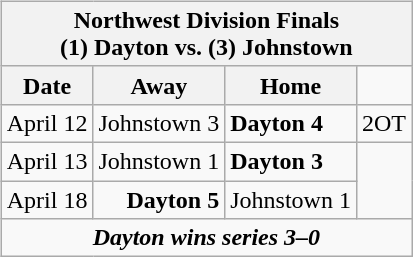<table cellspacing="10">
<tr>
<td valign="top"><br><table class="wikitable">
<tr>
<th bgcolor="#DDDDDD" colspan="4">Northwest Division Finals<br>(1) Dayton vs. (3) Johnstown</th>
</tr>
<tr>
<th>Date</th>
<th>Away</th>
<th>Home</th>
</tr>
<tr>
<td>April 12</td>
<td align="right">Johnstown 3</td>
<td><strong>Dayton 4</strong></td>
<td>2OT</td>
</tr>
<tr>
<td>April 13</td>
<td align="right">Johnstown 1</td>
<td><strong>Dayton 3</strong></td>
</tr>
<tr>
<td>April 18</td>
<td align="right"><strong>Dayton 5</strong></td>
<td>Johnstown 1</td>
</tr>
<tr align="center">
<td colspan="4"><strong><em>Dayton wins series 3–0</em></strong></td>
</tr>
</table>
</td>
</tr>
</table>
